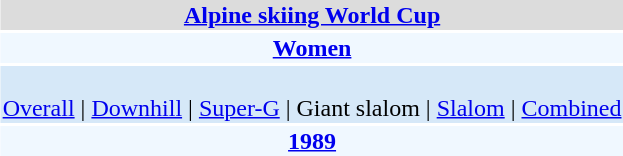<table align="right" class="toccolours" style="margin: 0 0 1em 1em;">
<tr>
<td colspan="2" align=center bgcolor=Gainsboro><strong><a href='#'>Alpine skiing World Cup</a></strong></td>
</tr>
<tr>
<td colspan="2" align=center bgcolor=AliceBlue><strong><a href='#'>Women</a></strong></td>
</tr>
<tr>
<td colspan="2" align=center bgcolor=D6E8F8><br><a href='#'>Overall</a> | 
<a href='#'>Downhill</a> | 
<a href='#'>Super-G</a> | 
Giant slalom | 
<a href='#'>Slalom</a> | 
<a href='#'>Combined</a></td>
</tr>
<tr>
<td colspan="2" align=center bgcolor=AliceBlue><strong><a href='#'>1989</a></strong></td>
</tr>
</table>
